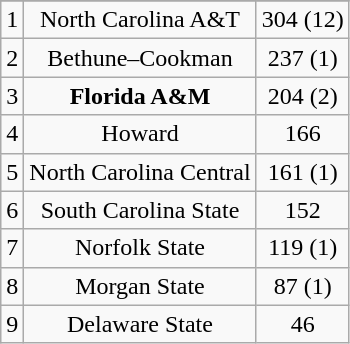<table class="wikitable">
<tr align="center">
</tr>
<tr align="center">
<td>1</td>
<td>North Carolina A&T</td>
<td>304 (12)</td>
</tr>
<tr align="center">
<td>2</td>
<td>Bethune–Cookman</td>
<td>237 (1)</td>
</tr>
<tr align="center">
<td>3</td>
<td><strong>Florida A&M</strong></td>
<td>204 (2)</td>
</tr>
<tr align="center">
<td>4</td>
<td>Howard</td>
<td>166</td>
</tr>
<tr align="center">
<td>5</td>
<td>North Carolina Central</td>
<td>161 (1)</td>
</tr>
<tr align="center">
<td>6</td>
<td>South Carolina State</td>
<td>152</td>
</tr>
<tr align="center">
<td>7</td>
<td>Norfolk State</td>
<td>119 (1)</td>
</tr>
<tr align="center">
<td>8</td>
<td>Morgan State</td>
<td>87 (1)</td>
</tr>
<tr align="center">
<td>9</td>
<td>Delaware State</td>
<td>46</td>
</tr>
</table>
